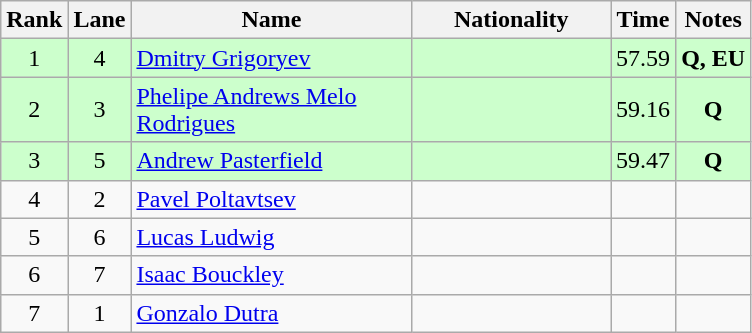<table class="wikitable sortable" style="text-align:center">
<tr>
<th>Rank</th>
<th>Lane</th>
<th style="width:180px">Name</th>
<th style="width:125px">Nationality</th>
<th>Time</th>
<th>Notes</th>
</tr>
<tr style="background:#cfc;">
<td>1</td>
<td>4</td>
<td style="text-align:left;"><a href='#'>Dmitry Grigoryev</a></td>
<td style="text-align:left;"></td>
<td>57.59</td>
<td><strong>Q, EU</strong></td>
</tr>
<tr style="background:#cfc;">
<td>2</td>
<td>3</td>
<td style="text-align:left;"><a href='#'>Phelipe Andrews Melo Rodrigues</a></td>
<td style="text-align:left;"></td>
<td>59.16</td>
<td><strong>Q</strong></td>
</tr>
<tr style="background:#cfc;">
<td>3</td>
<td>5</td>
<td style="text-align:left;"><a href='#'>Andrew Pasterfield</a></td>
<td style="text-align:left;"></td>
<td>59.47</td>
<td><strong>Q</strong></td>
</tr>
<tr>
<td>4</td>
<td>2</td>
<td style="text-align:left;"><a href='#'>Pavel Poltavtsev</a></td>
<td style="text-align:left;"></td>
<td></td>
<td></td>
</tr>
<tr>
<td>5</td>
<td>6</td>
<td style="text-align:left;"><a href='#'>Lucas Ludwig</a></td>
<td style="text-align:left;"></td>
<td></td>
<td></td>
</tr>
<tr>
<td>6</td>
<td>7</td>
<td style="text-align:left;"><a href='#'>Isaac Bouckley</a></td>
<td style="text-align:left;"></td>
<td></td>
<td></td>
</tr>
<tr>
<td>7</td>
<td>1</td>
<td style="text-align:left;"><a href='#'>Gonzalo Dutra</a></td>
<td style="text-align:left;"></td>
<td></td>
<td></td>
</tr>
</table>
